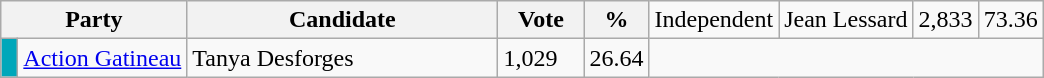<table class="wikitable">
<tr>
<th bgcolor="#DDDDFF" width="100px" colspan="2">Party</th>
<th bgcolor="#DDDDFF" width="200px">Candidate</th>
<th bgcolor="#DDDDFF" width="50px">Vote</th>
<th bgcolor="#DDDDFF" width="30px">%<br></th>
<td>Independent</td>
<td>Jean Lessard</td>
<td>2,833</td>
<td>73.36</td>
</tr>
<tr>
<td bgcolor=#00a7ba> </td>
<td><a href='#'>Action Gatineau</a></td>
<td>Tanya Desforges</td>
<td>1,029</td>
<td>26.64</td>
</tr>
</table>
